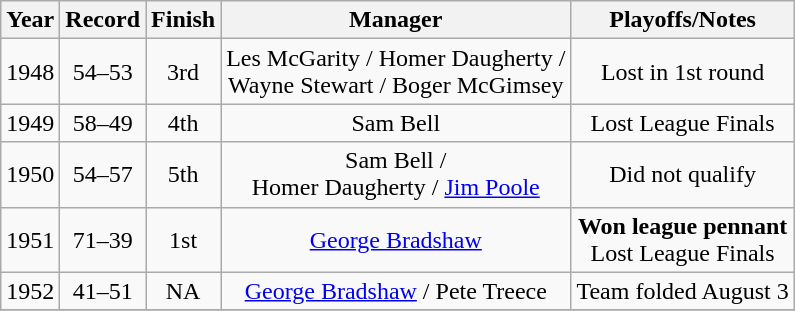<table class="wikitable" style="text-align:center">
<tr>
<th>Year</th>
<th>Record</th>
<th>Finish</th>
<th>Manager</th>
<th>Playoffs/Notes</th>
</tr>
<tr align=center>
<td>1948</td>
<td>54–53</td>
<td>3rd</td>
<td>Les McGarity / Homer Daugherty  /<br> Wayne Stewart / Boger McGimsey</td>
<td>Lost in 1st round</td>
</tr>
<tr align=center>
<td>1949</td>
<td>58–49</td>
<td>4th</td>
<td>Sam Bell</td>
<td>Lost League Finals</td>
</tr>
<tr align=center>
<td>1950</td>
<td>54–57</td>
<td>5th</td>
<td>Sam Bell /<br> Homer Daugherty / <a href='#'>Jim Poole</a></td>
<td>Did not qualify</td>
</tr>
<tr align=center>
<td>1951</td>
<td>71–39</td>
<td>1st</td>
<td><a href='#'>George Bradshaw</a></td>
<td><strong>Won league pennant</strong><br>Lost League Finals</td>
</tr>
<tr align=center>
<td>1952</td>
<td>41–51</td>
<td>NA</td>
<td><a href='#'>George Bradshaw</a> / Pete Treece</td>
<td>Team folded August 3</td>
</tr>
<tr align=center>
</tr>
</table>
